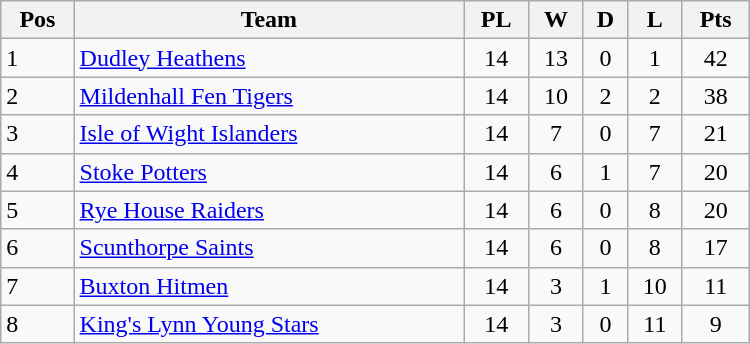<table class=wikitable width="500">
<tr>
<th>Pos</th>
<th>Team</th>
<th>PL</th>
<th>W</th>
<th>D</th>
<th>L</th>
<th>Pts</th>
</tr>
<tr>
<td>1</td>
<td><a href='#'>Dudley Heathens</a></td>
<td align="center">14</td>
<td align="center">13</td>
<td align="center">0</td>
<td align="center">1</td>
<td align="center">42</td>
</tr>
<tr>
<td>2</td>
<td><a href='#'>Mildenhall Fen Tigers</a></td>
<td align="center">14</td>
<td align="center">10</td>
<td align="center">2</td>
<td align="center">2</td>
<td align="center">38</td>
</tr>
<tr>
<td>3</td>
<td><a href='#'>Isle of Wight Islanders</a></td>
<td align="center">14</td>
<td align="center">7</td>
<td align="center">0</td>
<td align="center">7</td>
<td align="center">21</td>
</tr>
<tr>
<td>4</td>
<td><a href='#'>Stoke Potters</a></td>
<td align="center">14</td>
<td align="center">6</td>
<td align="center">1</td>
<td align="center">7</td>
<td align="center">20</td>
</tr>
<tr>
<td>5</td>
<td><a href='#'>Rye House Raiders</a></td>
<td align="center">14</td>
<td align="center">6</td>
<td align="center">0</td>
<td align="center">8</td>
<td align="center">20</td>
</tr>
<tr>
<td>6</td>
<td><a href='#'>Scunthorpe Saints</a></td>
<td align="center">14</td>
<td align="center">6</td>
<td align="center">0</td>
<td align="center">8</td>
<td align="center">17</td>
</tr>
<tr>
<td>7</td>
<td><a href='#'>Buxton Hitmen</a></td>
<td align="center">14</td>
<td align="center">3</td>
<td align="center">1</td>
<td align="center">10</td>
<td align="center">11</td>
</tr>
<tr>
<td>8</td>
<td><a href='#'>King's Lynn Young Stars</a></td>
<td align="center">14</td>
<td align="center">3</td>
<td align="center">0</td>
<td align="center">11</td>
<td align="center">9</td>
</tr>
</table>
